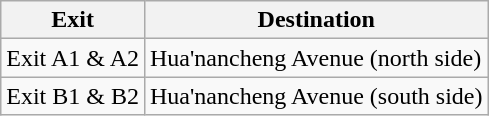<table class="wikitable">
<tr>
<th style="width:70px" colspan="2">Exit</th>
<th>Destination</th>
</tr>
<tr>
<td align="center" colspan="2">Exit A1 & A2</td>
<td>Hua'nancheng Avenue (north side)</td>
</tr>
<tr>
<td align="center" colspan="2">Exit B1 & B2</td>
<td>Hua'nancheng Avenue (south side)</td>
</tr>
</table>
